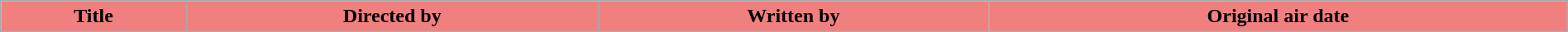<table class="wikitable plainrowheaders" style="width:100%; margin:auto;">
<tr>
<th scope="col" style="background-color:#f08080;">Title</th>
<th scope="col" style="background-color:#f08080;">Directed by</th>
<th scope="col" style="background-color:#f08080;">Written by</th>
<th scope="col" style="background-color:#f08080;">Original air date<br></th>
</tr>
</table>
